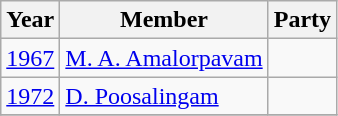<table class="wikitable sortable">
<tr>
<th>Year</th>
<th>Member</th>
<th colspan="2">Party</th>
</tr>
<tr>
<td><a href='#'>1967</a></td>
<td><a href='#'>M. A. Amalorpavam</a></td>
<td></td>
</tr>
<tr>
<td><a href='#'>1972</a></td>
<td><a href='#'>D. Poosalingam</a></td>
<td></td>
</tr>
<tr>
</tr>
</table>
